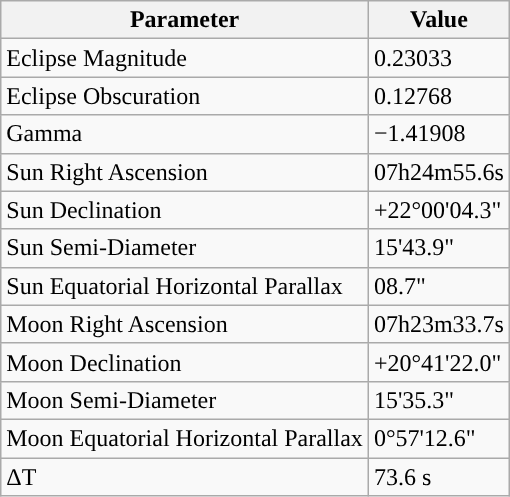<table class="wikitable">
<tr>
<th>Parameter</th>
<th>Value</th>
</tr>
<tr>
<td>Eclipse Magnitude</td>
<td>0.23033</td>
</tr>
<tr>
<td>Eclipse Obscuration</td>
<td>0.12768</td>
</tr>
<tr>
<td>Gamma</td>
<td>−1.41908</td>
</tr>
<tr>
<td>Sun Right Ascension</td>
<td>07h24m55.6s</td>
</tr>
<tr>
<td>Sun Declination</td>
<td>+22°00'04.3"</td>
</tr>
<tr>
<td>Sun Semi-Diameter</td>
<td>15'43.9"</td>
</tr>
<tr>
<td>Sun Equatorial Horizontal Parallax</td>
<td>08.7"</td>
</tr>
<tr>
<td>Moon Right Ascension</td>
<td>07h23m33.7s</td>
</tr>
<tr>
<td>Moon Declination</td>
<td>+20°41'22.0"</td>
</tr>
<tr>
<td>Moon Semi-Diameter</td>
<td>15'35.3"</td>
</tr>
<tr>
<td>Moon Equatorial Horizontal Parallax</td>
<td>0°57'12.6"</td>
</tr>
<tr>
<td>ΔT</td>
<td>73.6 s</td>
</tr>
</table>
